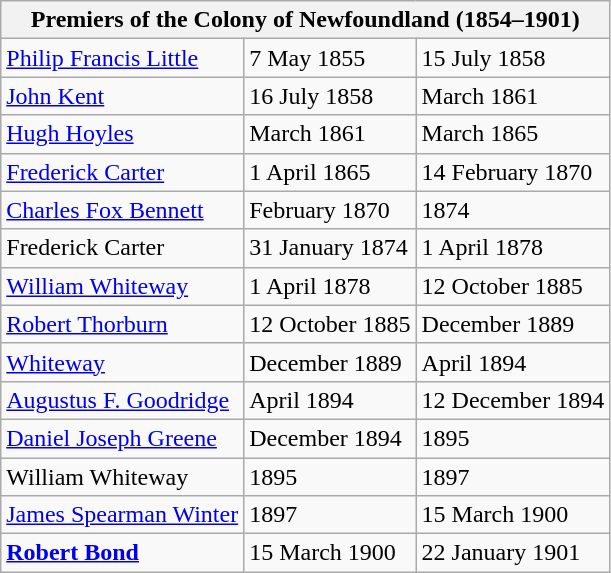<table class="wikitable">
<tr>
<th colspan=7>Premiers of the Colony of Newfoundland (1854–1901)</th>
</tr>
<tr>
<td><a href='#'>Philip Francis Little</a></td>
<td>7 May 1855</td>
<td>15 July 1858</td>
</tr>
<tr>
<td><a href='#'>John Kent</a></td>
<td>16 July 1858</td>
<td>March 1861</td>
</tr>
<tr>
<td><a href='#'>Hugh Hoyles</a></td>
<td>March 1861</td>
<td>March 1865</td>
</tr>
<tr>
<td><a href='#'>Frederick Carter</a></td>
<td>1 April 1865</td>
<td>14 February 1870</td>
</tr>
<tr>
<td><a href='#'>Charles Fox Bennett</a></td>
<td>February 1870</td>
<td>1874</td>
</tr>
<tr>
<td>Frederick Carter</td>
<td>31 January 1874</td>
<td>1 April 1878</td>
</tr>
<tr>
<td><a href='#'>William Whiteway</a></td>
<td>1 April 1878</td>
<td>12 October 1885</td>
</tr>
<tr>
<td><a href='#'>Robert Thorburn</a></td>
<td>12 October 1885</td>
<td>December 1889</td>
</tr>
<tr>
<td><a href='#'>Whiteway</a></td>
<td>December 1889</td>
<td>April 1894</td>
</tr>
<tr>
<td><a href='#'>Augustus F. Goodridge</a></td>
<td>April 1894</td>
<td>12 December 1894</td>
</tr>
<tr>
<td><a href='#'>Daniel Joseph Greene</a></td>
<td>December 1894</td>
<td>1895</td>
</tr>
<tr>
<td>William Whiteway</td>
<td>1895</td>
<td>1897</td>
</tr>
<tr>
<td><a href='#'>James Spearman Winter</a></td>
<td>1897</td>
<td>15 March 1900</td>
</tr>
<tr>
<td><strong><a href='#'>Robert Bond</a></strong></td>
<td>15 March 1900</td>
<td>22 January 1901</td>
</tr>
</table>
